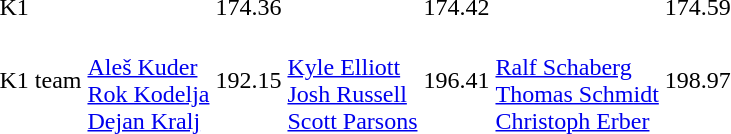<table>
<tr>
<td>K1</td>
<td></td>
<td>174.36</td>
<td></td>
<td>174.42</td>
<td></td>
<td>174.59</td>
</tr>
<tr>
<td>K1 team</td>
<td><br><a href='#'>Aleš Kuder</a><br><a href='#'>Rok Kodelja</a><br><a href='#'>Dejan Kralj</a></td>
<td>192.15</td>
<td><br><a href='#'>Kyle Elliott</a><br><a href='#'>Josh Russell</a><br><a href='#'>Scott Parsons</a></td>
<td>196.41</td>
<td><br><a href='#'>Ralf Schaberg</a><br><a href='#'>Thomas Schmidt</a><br><a href='#'>Christoph Erber</a></td>
<td>198.97</td>
</tr>
</table>
